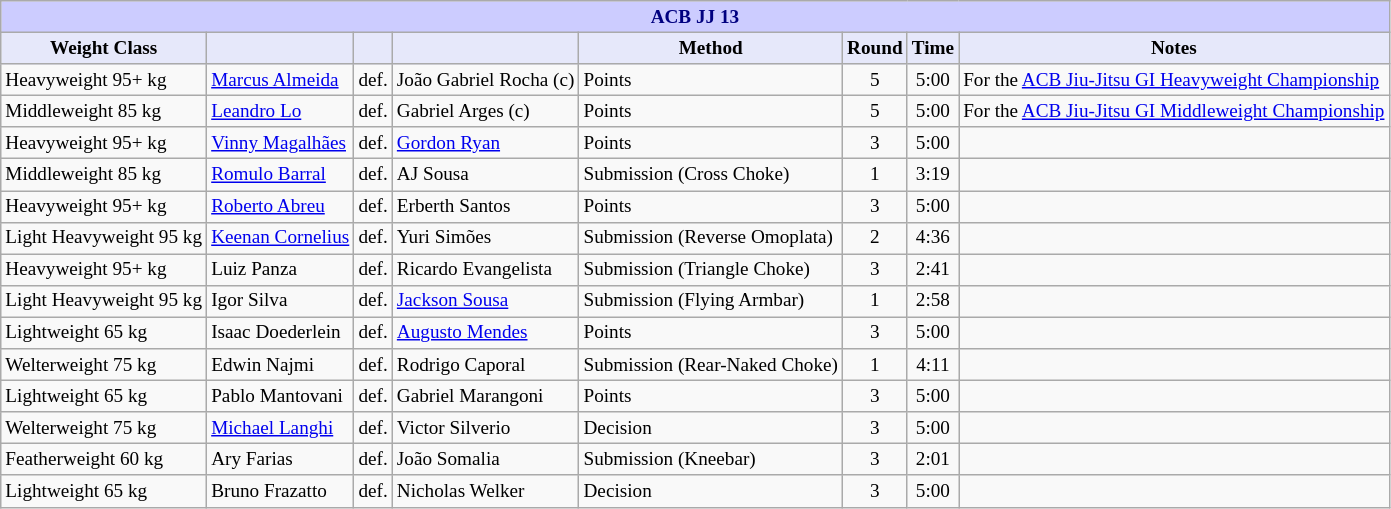<table class="wikitable" style="font-size: 80%;">
<tr>
<th colspan="8" style="background-color: #ccf; color: #000080; text-align: center;"><strong>ACB JJ 13</strong></th>
</tr>
<tr>
<th colspan="1" style="background-color: #E6E8FA; color: #000000; text-align: center;">Weight Class</th>
<th colspan="1" style="background-color: #E6E8FA; color: #000000; text-align: center;"></th>
<th colspan="1" style="background-color: #E6E8FA; color: #000000; text-align: center;"></th>
<th colspan="1" style="background-color: #E6E8FA; color: #000000; text-align: center;"></th>
<th colspan="1" style="background-color: #E6E8FA; color: #000000; text-align: center;">Method</th>
<th colspan="1" style="background-color: #E6E8FA; color: #000000; text-align: center;">Round</th>
<th colspan="1" style="background-color: #E6E8FA; color: #000000; text-align: center;">Time</th>
<th colspan="1" style="background-color: #E6E8FA; color: #000000; text-align: center;">Notes</th>
</tr>
<tr>
<td>Heavyweight 95+ kg</td>
<td> <a href='#'>Marcus Almeida</a></td>
<td align=center>def.</td>
<td> João Gabriel Rocha (c)</td>
<td>Points</td>
<td align=center>5</td>
<td align=center>5:00</td>
<td>For the <a href='#'>ACB Jiu-Jitsu GI Heavyweight Championship</a></td>
</tr>
<tr>
<td>Middleweight 85 kg</td>
<td> <a href='#'>Leandro Lo</a></td>
<td align=center>def.</td>
<td> Gabriel Arges (c)</td>
<td>Points</td>
<td align=center>5</td>
<td align=center>5:00</td>
<td>For the <a href='#'>ACB Jiu-Jitsu GI Middleweight Championship</a></td>
</tr>
<tr>
<td>Heavyweight 95+ kg</td>
<td> <a href='#'>Vinny Magalhães</a></td>
<td align=center>def.</td>
<td> <a href='#'>Gordon Ryan</a></td>
<td>Points</td>
<td align=center>3</td>
<td align=center>5:00</td>
<td></td>
</tr>
<tr>
<td>Middleweight 85 kg</td>
<td> <a href='#'>Romulo Barral</a></td>
<td align=center>def.</td>
<td> AJ Sousa</td>
<td>Submission (Cross Choke)</td>
<td align=center>1</td>
<td align=center>3:19</td>
<td></td>
</tr>
<tr>
<td>Heavyweight 95+ kg</td>
<td> <a href='#'>Roberto Abreu</a></td>
<td align=center>def.</td>
<td> Erberth Santos</td>
<td>Points</td>
<td align=center>3</td>
<td align=center>5:00</td>
<td></td>
</tr>
<tr>
<td>Light Heavyweight 95 kg</td>
<td> <a href='#'>Keenan Cornelius</a></td>
<td align=center>def.</td>
<td> Yuri Simões</td>
<td>Submission (Reverse Omoplata)</td>
<td align=center>2</td>
<td align=center>4:36</td>
<td></td>
</tr>
<tr>
<td>Heavyweight 95+ kg</td>
<td> Luiz Panza</td>
<td align=center>def.</td>
<td> Ricardo Evangelista</td>
<td>Submission (Triangle Choke)</td>
<td align=center>3</td>
<td align=center>2:41</td>
<td></td>
</tr>
<tr>
<td>Light Heavyweight 95 kg</td>
<td> Igor Silva</td>
<td align=center>def.</td>
<td> <a href='#'>Jackson Sousa</a></td>
<td>Submission (Flying Armbar)</td>
<td align=center>1</td>
<td align=center>2:58</td>
<td></td>
</tr>
<tr>
<td>Lightweight 65 kg</td>
<td> Isaac Doederlein</td>
<td align=center>def.</td>
<td> <a href='#'>Augusto Mendes</a></td>
<td>Points</td>
<td align=center>3</td>
<td align=center>5:00</td>
<td></td>
</tr>
<tr>
<td>Welterweight 75 kg</td>
<td> Edwin Najmi</td>
<td align=center>def.</td>
<td> Rodrigo Caporal</td>
<td>Submission (Rear-Naked Choke)</td>
<td align=center>1</td>
<td align=center>4:11</td>
<td></td>
</tr>
<tr>
<td>Lightweight 65 kg</td>
<td> Pablo Mantovani</td>
<td align=center>def.</td>
<td> Gabriel Marangoni</td>
<td>Points</td>
<td align=center>3</td>
<td align=center>5:00</td>
<td></td>
</tr>
<tr>
<td>Welterweight 75 kg</td>
<td> <a href='#'>Michael Langhi</a></td>
<td align=center>def.</td>
<td> Victor Silverio</td>
<td>Decision</td>
<td align=center>3</td>
<td align=center>5:00</td>
<td></td>
</tr>
<tr>
<td>Featherweight 60 kg</td>
<td> Ary Farias</td>
<td align=center>def.</td>
<td> João Somalia</td>
<td>Submission (Kneebar)</td>
<td align=center>3</td>
<td align=center>2:01</td>
<td></td>
</tr>
<tr>
<td>Lightweight 65 kg</td>
<td> Bruno Frazatto</td>
<td align=center>def.</td>
<td> Nicholas Welker</td>
<td>Decision</td>
<td align=center>3</td>
<td align=center>5:00</td>
<td></td>
</tr>
</table>
